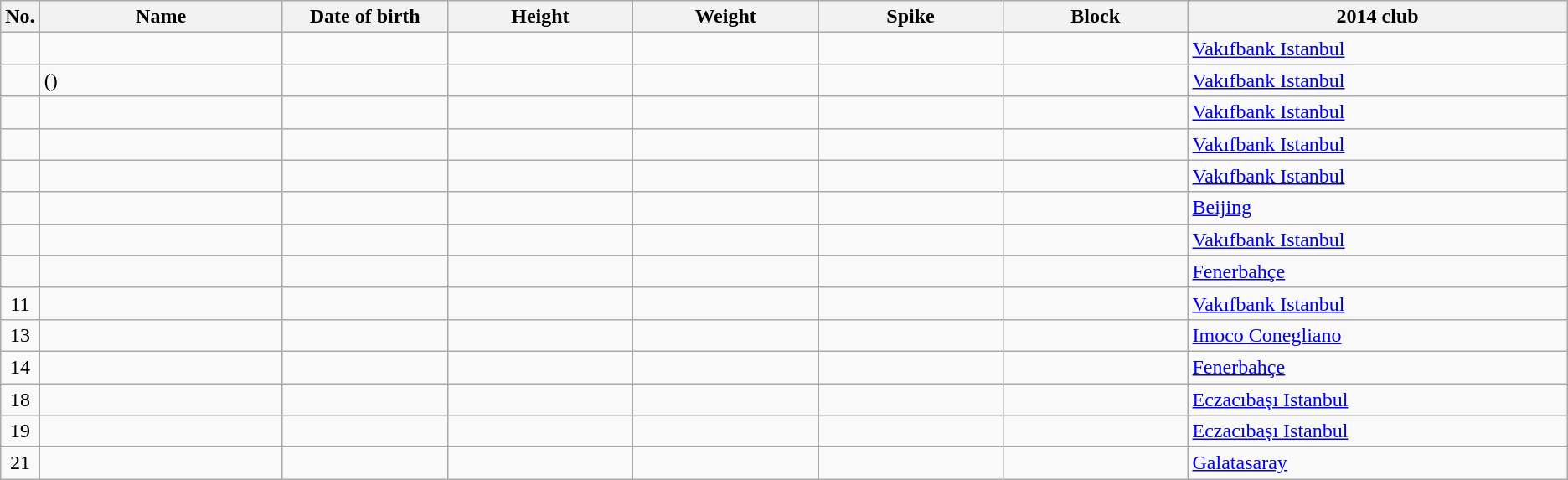<table class="wikitable sortable" style="font-size:100%; text-align:center;">
<tr>
<th>No.</th>
<th style="width:12em">Name</th>
<th style="width:8em">Date of birth</th>
<th style="width:9em">Height</th>
<th style="width:9em">Weight</th>
<th style="width:9em">Spike</th>
<th style="width:9em">Block</th>
<th style="width:19em">2014 club</th>
</tr>
<tr>
<td></td>
<td align=left></td>
<td align=right></td>
<td></td>
<td></td>
<td></td>
<td></td>
<td align=left> <a href='#'>Vakıfbank Istanbul</a></td>
</tr>
<tr>
<td></td>
<td align=left> ()</td>
<td align=right></td>
<td></td>
<td></td>
<td></td>
<td></td>
<td align=left> <a href='#'>Vakıfbank Istanbul</a></td>
</tr>
<tr>
<td></td>
<td align=left></td>
<td align=right></td>
<td></td>
<td></td>
<td></td>
<td></td>
<td align=left> <a href='#'>Vakıfbank Istanbul</a></td>
</tr>
<tr>
<td></td>
<td align=left></td>
<td align=right></td>
<td></td>
<td></td>
<td></td>
<td></td>
<td align=left> <a href='#'>Vakıfbank Istanbul</a></td>
</tr>
<tr>
<td></td>
<td align=left></td>
<td align=right></td>
<td></td>
<td></td>
<td></td>
<td></td>
<td align=left> <a href='#'>Vakıfbank Istanbul</a></td>
</tr>
<tr>
<td></td>
<td align=left></td>
<td align=right></td>
<td></td>
<td></td>
<td></td>
<td></td>
<td align=left> <a href='#'>Beijing</a></td>
</tr>
<tr>
<td></td>
<td align=left></td>
<td align=right></td>
<td></td>
<td></td>
<td></td>
<td></td>
<td align=left> <a href='#'>Vakıfbank Istanbul</a></td>
</tr>
<tr>
<td></td>
<td align=left></td>
<td align=right></td>
<td></td>
<td></td>
<td></td>
<td></td>
<td align=left> <a href='#'>Fenerbahçe</a></td>
</tr>
<tr>
<td>11</td>
<td align=left></td>
<td align=right></td>
<td></td>
<td></td>
<td></td>
<td></td>
<td align=left> <a href='#'>Vakıfbank Istanbul</a></td>
</tr>
<tr>
<td>13</td>
<td align=left></td>
<td align=right></td>
<td></td>
<td></td>
<td></td>
<td></td>
<td align=left> <a href='#'>Imoco Conegliano</a></td>
</tr>
<tr>
<td>14</td>
<td align=left></td>
<td align=right></td>
<td></td>
<td></td>
<td></td>
<td></td>
<td align=left> <a href='#'>Fenerbahçe</a></td>
</tr>
<tr>
<td>18</td>
<td align=left></td>
<td align=right></td>
<td></td>
<td></td>
<td></td>
<td></td>
<td align=left> <a href='#'>Eczacıbaşı Istanbul</a></td>
</tr>
<tr>
<td>19</td>
<td align=left></td>
<td align=right></td>
<td></td>
<td></td>
<td></td>
<td></td>
<td align=left> <a href='#'>Eczacıbaşı Istanbul</a></td>
</tr>
<tr>
<td>21</td>
<td align=left></td>
<td align=right></td>
<td></td>
<td></td>
<td></td>
<td></td>
<td align=left> <a href='#'>Galatasaray</a></td>
</tr>
</table>
